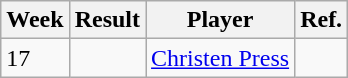<table class=wikitable>
<tr>
<th>Week</th>
<th>Result</th>
<th>Player</th>
<th>Ref.</th>
</tr>
<tr>
<td>17</td>
<td></td>
<td> <a href='#'>Christen Press</a></td>
<td></td>
</tr>
</table>
